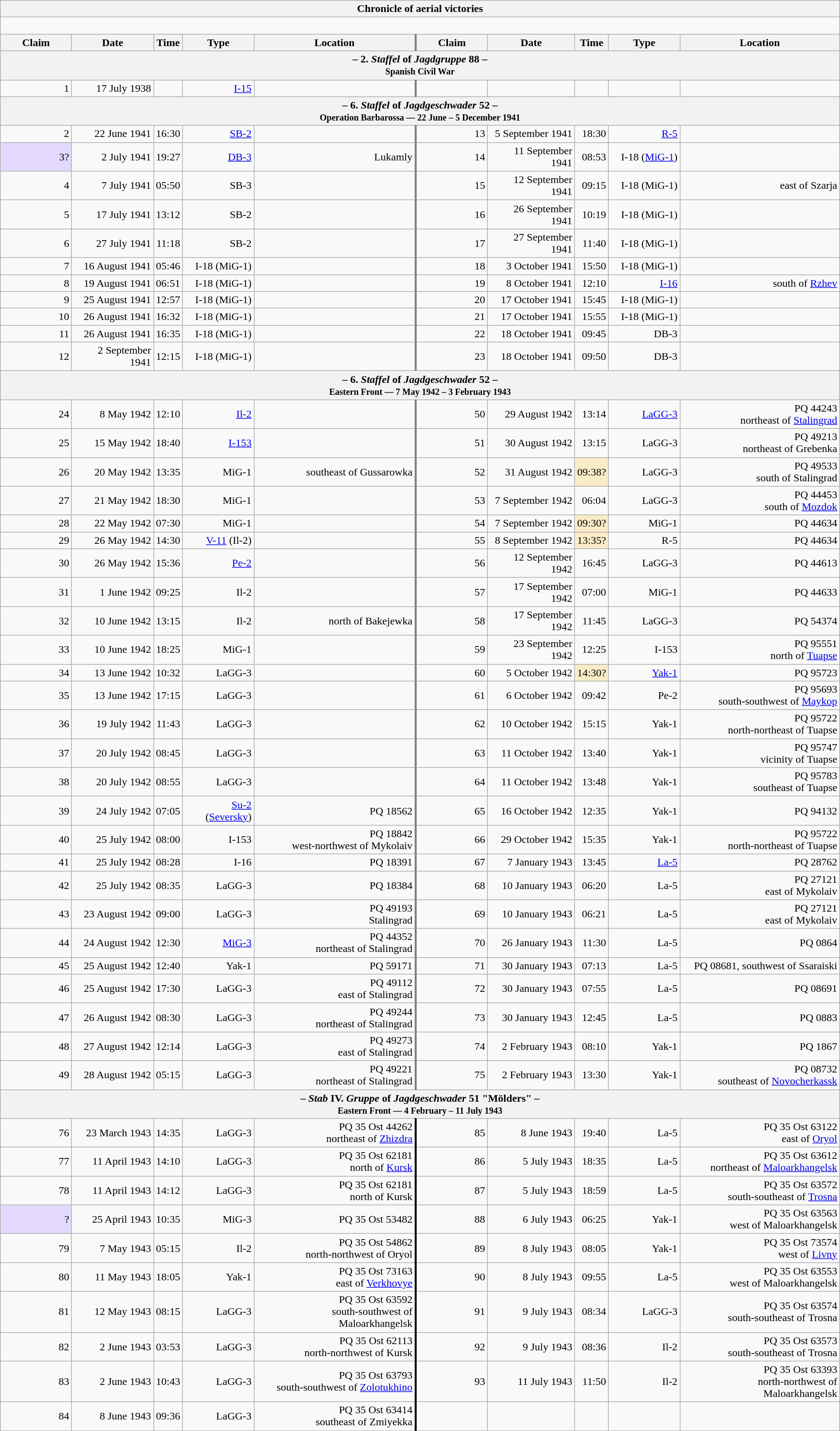<table class="wikitable plainrowheaders collapsible" style="margin-left: auto; margin-right: auto; border: none; text-align:right; width: 100%;">
<tr>
<th colspan="10">Chronicle of aerial victories</th>
</tr>
<tr>
<td colspan="10" style="text-align: left;"><br></td>
</tr>
<tr>
<th scope="col" width="100px">Claim</th>
<th scope="col">Date</th>
<th scope="col">Time</th>
<th scope="col" width="100px">Type</th>
<th scope="col">Location</th>
<th scope="col" style="border-left: 3px solid grey;" width="100px">Claim</th>
<th scope="col">Date</th>
<th scope="col">Time</th>
<th scope="col" width="100px">Type</th>
<th scope="col">Location</th>
</tr>
<tr>
<th colspan="10">– 2. <em>Staffel</em> of <em>Jagdgruppe</em> 88 –<br><small>Spanish Civil War</small></th>
</tr>
<tr>
<td>1</td>
<td>17 July 1938</td>
<td></td>
<td><a href='#'>I-15</a></td>
<td></td>
<td style="border-left: 3px solid grey;"></td>
<td></td>
<td></td>
<td></td>
<td></td>
</tr>
<tr>
<th colspan="10">– 6. <em>Staffel</em> of <em>Jagdgeschwader</em> 52 –<br><small>Operation Barbarossa — 22 June – 5 December 1941</small></th>
</tr>
<tr>
<td>2</td>
<td>22 June 1941</td>
<td>16:30</td>
<td><a href='#'>SB-2</a></td>
<td></td>
<td style="border-left: 3px solid grey;">13</td>
<td>5 September 1941</td>
<td>18:30</td>
<td><a href='#'>R-5</a></td>
<td></td>
</tr>
<tr>
<td style="background:#e3d9ff;">3?</td>
<td>2 July 1941</td>
<td>19:27</td>
<td><a href='#'>DB-3</a></td>
<td>Lukamly</td>
<td style="border-left: 3px solid grey;">14</td>
<td>11 September 1941</td>
<td>08:53</td>
<td>I-18 (<a href='#'>MiG-1</a>)</td>
<td></td>
</tr>
<tr>
<td>4</td>
<td>7 July 1941</td>
<td>05:50</td>
<td>SB-3</td>
<td></td>
<td style="border-left: 3px solid grey;">15</td>
<td>12 September 1941</td>
<td>09:15</td>
<td>I-18 (MiG-1)</td>
<td>east of Szarja</td>
</tr>
<tr>
<td>5</td>
<td>17 July 1941</td>
<td>13:12</td>
<td>SB-2</td>
<td></td>
<td style="border-left: 3px solid grey;">16</td>
<td>26 September 1941</td>
<td>10:19</td>
<td>I-18 (MiG-1)</td>
<td></td>
</tr>
<tr>
<td>6</td>
<td>27 July 1941</td>
<td>11:18</td>
<td>SB-2</td>
<td></td>
<td style="border-left: 3px solid grey;">17</td>
<td>27 September 1941</td>
<td>11:40</td>
<td>I-18 (MiG-1)</td>
<td></td>
</tr>
<tr>
<td>7</td>
<td>16 August 1941</td>
<td>05:46</td>
<td>I-18 (MiG-1)</td>
<td></td>
<td style="border-left: 3px solid grey;">18</td>
<td>3 October 1941</td>
<td>15:50</td>
<td>I-18 (MiG-1)</td>
<td></td>
</tr>
<tr>
<td>8</td>
<td>19 August 1941</td>
<td>06:51</td>
<td>I-18 (MiG-1)</td>
<td></td>
<td style="border-left: 3px solid grey;">19</td>
<td>8 October 1941</td>
<td>12:10</td>
<td><a href='#'>I-16</a></td>
<td> south of <a href='#'>Rzhev</a></td>
</tr>
<tr>
<td>9</td>
<td>25 August 1941</td>
<td>12:57</td>
<td>I-18 (MiG-1)</td>
<td></td>
<td style="border-left: 3px solid grey;">20</td>
<td>17 October 1941</td>
<td>15:45</td>
<td>I-18 (MiG-1)</td>
<td></td>
</tr>
<tr>
<td>10</td>
<td>26 August 1941</td>
<td>16:32</td>
<td>I-18 (MiG-1)</td>
<td></td>
<td style="border-left: 3px solid grey;">21</td>
<td>17 October 1941</td>
<td>15:55</td>
<td>I-18 (MiG-1)</td>
<td></td>
</tr>
<tr>
<td>11</td>
<td>26 August 1941</td>
<td>16:35</td>
<td>I-18 (MiG-1)</td>
<td></td>
<td style="border-left: 3px solid grey;">22</td>
<td>18 October 1941</td>
<td>09:45</td>
<td>DB-3</td>
<td></td>
</tr>
<tr>
<td>12</td>
<td>2 September 1941</td>
<td>12:15</td>
<td>I-18 (MiG-1)</td>
<td></td>
<td style="border-left: 3px solid grey;">23</td>
<td>18 October 1941</td>
<td>09:50</td>
<td>DB-3</td>
<td></td>
</tr>
<tr>
<th colspan="10">– 6. <em>Staffel</em> of <em>Jagdgeschwader</em> 52 –<br><small>Eastern Front — 7 May 1942 – 3 February 1943</small></th>
</tr>
<tr>
<td>24</td>
<td>8 May 1942</td>
<td>12:10</td>
<td><a href='#'>Il-2</a></td>
<td></td>
<td style="border-left: 3px solid grey;">50</td>
<td>29 August 1942</td>
<td>13:14</td>
<td><a href='#'>LaGG-3</a></td>
<td>PQ 44243<br> northeast of <a href='#'>Stalingrad</a></td>
</tr>
<tr>
<td>25</td>
<td>15 May 1942</td>
<td>18:40</td>
<td><a href='#'>I-153</a></td>
<td></td>
<td style="border-left: 3px solid grey;">51</td>
<td>30 August 1942</td>
<td>13:15</td>
<td>LaGG-3</td>
<td>PQ 49213<br>northeast of Grebenka</td>
</tr>
<tr>
<td>26</td>
<td>20 May 1942</td>
<td>13:35</td>
<td>MiG-1</td>
<td>southeast of Gussarowka</td>
<td style="border-left: 3px solid grey;">52</td>
<td>31 August 1942</td>
<td style="background:#faecc8">09:38?</td>
<td>LaGG-3</td>
<td>PQ 49533<br> south of Stalingrad</td>
</tr>
<tr>
<td>27</td>
<td>21 May 1942</td>
<td>18:30</td>
<td>MiG-1</td>
<td></td>
<td style="border-left: 3px solid grey;">53</td>
<td>7 September 1942</td>
<td>06:04</td>
<td>LaGG-3</td>
<td>PQ 44453<br>south of <a href='#'>Mozdok</a></td>
</tr>
<tr>
<td>28</td>
<td>22 May 1942</td>
<td>07:30</td>
<td>MiG-1</td>
<td></td>
<td style="border-left: 3px solid grey;">54</td>
<td>7 September 1942</td>
<td style="background:#faecc8">09:30?</td>
<td>MiG-1</td>
<td>PQ 44634</td>
</tr>
<tr>
<td>29</td>
<td>26 May 1942</td>
<td>14:30</td>
<td><a href='#'>V-11</a> (Il-2)</td>
<td></td>
<td style="border-left: 3px solid grey;">55</td>
<td>8 September 1942</td>
<td style="background:#faecc8">13:35?</td>
<td>R-5</td>
<td>PQ 44634</td>
</tr>
<tr>
<td>30</td>
<td>26 May 1942</td>
<td>15:36</td>
<td><a href='#'>Pe-2</a></td>
<td></td>
<td style="border-left: 3px solid grey;">56</td>
<td>12 September 1942</td>
<td>16:45</td>
<td>LaGG-3</td>
<td>PQ 44613</td>
</tr>
<tr>
<td>31</td>
<td>1 June 1942</td>
<td>09:25</td>
<td>Il-2</td>
<td></td>
<td style="border-left: 3px solid grey;">57</td>
<td>17 September 1942</td>
<td>07:00</td>
<td>MiG-1</td>
<td>PQ 44633</td>
</tr>
<tr>
<td>32</td>
<td>10 June 1942</td>
<td>13:15</td>
<td>Il-2</td>
<td>north of Bakejewka</td>
<td style="border-left: 3px solid grey;">58</td>
<td>17 September 1942</td>
<td>11:45</td>
<td>LaGG-3</td>
<td>PQ 54374</td>
</tr>
<tr>
<td>33</td>
<td>10 June 1942</td>
<td>18:25</td>
<td>MiG-1</td>
<td></td>
<td style="border-left: 3px solid grey;">59</td>
<td>23 September 1942</td>
<td>12:25</td>
<td>I-153</td>
<td>PQ 95551<br> north of <a href='#'>Tuapse</a></td>
</tr>
<tr>
<td>34</td>
<td>13 June 1942</td>
<td>10:32</td>
<td>LaGG-3</td>
<td></td>
<td style="border-left: 3px solid grey;">60</td>
<td>5 October 1942</td>
<td style="background:#faecc8">14:30?</td>
<td><a href='#'>Yak-1</a></td>
<td>PQ 95723</td>
</tr>
<tr>
<td>35</td>
<td>13 June 1942</td>
<td>17:15</td>
<td>LaGG-3</td>
<td></td>
<td style="border-left: 3px solid grey;">61</td>
<td>6 October 1942</td>
<td>09:42</td>
<td>Pe-2</td>
<td>PQ 95693<br> south-southwest of <a href='#'>Maykop</a></td>
</tr>
<tr>
<td>36</td>
<td>19 July 1942</td>
<td>11:43</td>
<td>LaGG-3</td>
<td></td>
<td style="border-left: 3px solid grey;">62</td>
<td>10 October 1942</td>
<td>15:15</td>
<td>Yak-1</td>
<td>PQ 95722<br> north-northeast of Tuapse</td>
</tr>
<tr>
<td>37</td>
<td>20 July 1942</td>
<td>08:45</td>
<td>LaGG-3</td>
<td></td>
<td style="border-left: 3px solid grey;">63</td>
<td>11 October 1942</td>
<td>13:40</td>
<td>Yak-1</td>
<td>PQ 95747<br>vicinity of Tuapse</td>
</tr>
<tr>
<td>38</td>
<td>20 July 1942</td>
<td>08:55</td>
<td>LaGG-3</td>
<td></td>
<td style="border-left: 3px solid grey;">64</td>
<td>11 October 1942</td>
<td>13:48</td>
<td>Yak-1</td>
<td>PQ 95783<br> southeast of Tuapse</td>
</tr>
<tr>
<td>39</td>
<td>24 July 1942</td>
<td>07:05</td>
<td><a href='#'>Su-2</a> (<a href='#'>Seversky</a>)</td>
<td>PQ 18562</td>
<td style="border-left: 3px solid grey;">65</td>
<td>16 October 1942</td>
<td>12:35</td>
<td>Yak-1</td>
<td>PQ 94132</td>
</tr>
<tr>
<td>40</td>
<td>25 July 1942</td>
<td>08:00</td>
<td>I-153</td>
<td>PQ 18842<br> west-northwest of Mykolaiv</td>
<td style="border-left: 3px solid grey;">66</td>
<td>29 October 1942</td>
<td>15:35</td>
<td>Yak-1</td>
<td>PQ 95722<br> north-northeast of Tuapse</td>
</tr>
<tr>
<td>41</td>
<td>25 July 1942</td>
<td>08:28</td>
<td>I-16</td>
<td>PQ 18391</td>
<td style="border-left: 3px solid grey;">67</td>
<td>7 January 1943</td>
<td>13:45</td>
<td><a href='#'>La-5</a></td>
<td>PQ 28762</td>
</tr>
<tr>
<td>42</td>
<td>25 July 1942</td>
<td>08:35</td>
<td>LaGG-3</td>
<td>PQ 18384</td>
<td style="border-left: 3px solid grey;">68</td>
<td>10 January 1943</td>
<td>06:20</td>
<td>La-5</td>
<td>PQ 27121<br> east of Mykolaiv</td>
</tr>
<tr>
<td>43</td>
<td>23 August 1942</td>
<td>09:00</td>
<td>LaGG-3</td>
<td>PQ 49193<br>Stalingrad</td>
<td style="border-left: 3px solid grey;">69</td>
<td>10 January 1943</td>
<td>06:21</td>
<td>La-5</td>
<td>PQ 27121<br> east of Mykolaiv</td>
</tr>
<tr>
<td>44</td>
<td>24 August 1942</td>
<td>12:30</td>
<td><a href='#'>MiG-3</a></td>
<td>PQ 44352<br> northeast of Stalingrad</td>
<td style="border-left: 3px solid grey;">70</td>
<td>26 January 1943</td>
<td>11:30</td>
<td>La-5</td>
<td>PQ 0864</td>
</tr>
<tr>
<td>45</td>
<td>25 August 1942</td>
<td>12:40</td>
<td>Yak-1</td>
<td>PQ 59171</td>
<td style="border-left: 3px solid grey;">71</td>
<td>30 January 1943</td>
<td>07:13</td>
<td>La-5</td>
<td>PQ 08681, southwest of Ssaraiski</td>
</tr>
<tr>
<td>46</td>
<td>25 August 1942</td>
<td>17:30</td>
<td>LaGG-3</td>
<td>PQ 49112<br> east of Stalingrad</td>
<td style="border-left: 3px solid grey;">72</td>
<td>30 January 1943</td>
<td>07:55</td>
<td>La-5</td>
<td>PQ 08691</td>
</tr>
<tr>
<td>47</td>
<td>26 August 1942</td>
<td>08:30</td>
<td>LaGG-3</td>
<td>PQ 49244<br> northeast of Stalingrad</td>
<td style="border-left: 3px solid grey;">73</td>
<td>30 January 1943</td>
<td>12:45</td>
<td>La-5</td>
<td>PQ 0883</td>
</tr>
<tr>
<td>48</td>
<td>27 August 1942</td>
<td>12:14</td>
<td>LaGG-3</td>
<td>PQ 49273<br> east of Stalingrad</td>
<td style="border-left: 3px solid grey;">74</td>
<td>2 February 1943</td>
<td>08:10</td>
<td>Yak-1</td>
<td>PQ 1867</td>
</tr>
<tr>
<td>49</td>
<td>28 August 1942</td>
<td>05:15</td>
<td>LaGG-3</td>
<td>PQ 49221<br> northeast of Stalingrad</td>
<td style="border-left: 3px solid grey;">75</td>
<td>2 February 1943</td>
<td>13:30</td>
<td>Yak-1</td>
<td>PQ 08732<br> southeast of <a href='#'>Novocherkassk</a></td>
</tr>
<tr>
<th colspan="10">– <em>Stab</em> IV. <em>Gruppe</em> of <em>Jagdgeschwader</em> 51 "Mölders" –<br><small>Eastern Front — 4 February – 11 July 1943</small></th>
</tr>
<tr>
<td>76</td>
<td>23 March 1943</td>
<td>14:35</td>
<td>LaGG-3</td>
<td>PQ 35 Ost 44262<br> northeast of <a href='#'>Zhizdra</a></td>
<td style="border-left: 3px solid">85</td>
<td>8 June 1943</td>
<td>19:40</td>
<td>La-5</td>
<td>PQ 35 Ost 63122<br> east of <a href='#'>Oryol</a></td>
</tr>
<tr>
<td>77</td>
<td>11 April 1943</td>
<td>14:10</td>
<td>LaGG-3</td>
<td>PQ 35 Ost 62181<br> north of <a href='#'>Kursk</a></td>
<td style="border-left: 3px solid">86</td>
<td>5 July 1943</td>
<td>18:35</td>
<td>La-5</td>
<td>PQ 35 Ost 63612<br> northeast of <a href='#'>Maloarkhangelsk</a></td>
</tr>
<tr>
<td>78</td>
<td>11 April 1943</td>
<td>14:12</td>
<td>LaGG-3</td>
<td>PQ 35 Ost 62181<br> north of Kursk</td>
<td style="border-left: 3px solid">87</td>
<td>5 July 1943</td>
<td>18:59</td>
<td>La-5</td>
<td>PQ 35 Ost 63572<br> south-southeast of <a href='#'>Trosna</a></td>
</tr>
<tr>
<td style="background:#e3d9ff;">?</td>
<td>25 April 1943</td>
<td>10:35</td>
<td>MiG-3</td>
<td>PQ 35 Ost 53482</td>
<td style="border-left: 3px solid">88</td>
<td>6 July 1943</td>
<td>06:25</td>
<td>Yak-1</td>
<td>PQ 35 Ost 63563<br> west of Maloarkhangelsk</td>
</tr>
<tr>
<td>79</td>
<td>7 May 1943</td>
<td>05:15</td>
<td>Il-2</td>
<td>PQ 35 Ost 54862<br> north-northwest of Oryol</td>
<td style="border-left: 3px solid">89</td>
<td>8 July 1943</td>
<td>08:05</td>
<td>Yak-1</td>
<td>PQ 35 Ost 73574<br> west of <a href='#'>Livny</a></td>
</tr>
<tr>
<td>80</td>
<td>11 May 1943</td>
<td>18:05</td>
<td>Yak-1</td>
<td>PQ 35 Ost 73163<br> east of <a href='#'>Verkhovye</a></td>
<td style="border-left: 3px solid">90</td>
<td>8 July 1943</td>
<td>09:55</td>
<td>La-5</td>
<td>PQ 35 Ost 63553<br> west of Maloarkhangelsk</td>
</tr>
<tr>
<td>81</td>
<td>12 May 1943</td>
<td>08:15</td>
<td>LaGG-3</td>
<td>PQ 35 Ost 63592<br> south-southwest of Maloarkhangelsk</td>
<td style="border-left: 3px solid">91</td>
<td>9 July 1943</td>
<td>08:34</td>
<td>LaGG-3</td>
<td>PQ 35 Ost 63574<br> south-southeast of Trosna</td>
</tr>
<tr>
<td>82</td>
<td>2 June 1943</td>
<td>03:53</td>
<td>LaGG-3</td>
<td>PQ 35 Ost 62113<br> north-northwest of Kursk</td>
<td style="border-left: 3px solid">92</td>
<td>9 July 1943</td>
<td>08:36</td>
<td>Il-2</td>
<td>PQ 35 Ost 63573<br> south-southeast of Trosna</td>
</tr>
<tr>
<td>83</td>
<td>2 June 1943</td>
<td>10:43</td>
<td>LaGG-3</td>
<td>PQ 35 Ost 63793<br> south-southwest of <a href='#'>Zolotukhino</a></td>
<td style="border-left: 3px solid">93</td>
<td>11 July 1943</td>
<td>11:50</td>
<td>Il-2</td>
<td>PQ 35 Ost 63393<br> north-northwest of Maloarkhangelsk</td>
</tr>
<tr>
<td>84</td>
<td>8 June 1943</td>
<td>09:36</td>
<td>LaGG-3</td>
<td>PQ 35 Ost 63414<br> southeast of Zmiyekka</td>
<td style="border-left: 3px solid"></td>
<td></td>
<td></td>
<td></td>
<td></td>
</tr>
</table>
